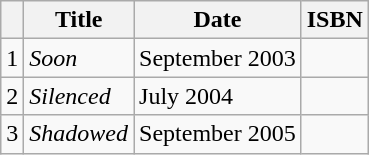<table class="wikitable">
<tr>
<th></th>
<th>Title</th>
<th>Date</th>
<th>ISBN</th>
</tr>
<tr>
<td>1</td>
<td><em>Soon</em></td>
<td>September 2003</td>
<td></td>
</tr>
<tr>
<td>2</td>
<td><em>Silenced</em></td>
<td>July 2004</td>
<td></td>
</tr>
<tr>
<td>3</td>
<td><em>Shadowed</em></td>
<td>September 2005</td>
<td></td>
</tr>
</table>
